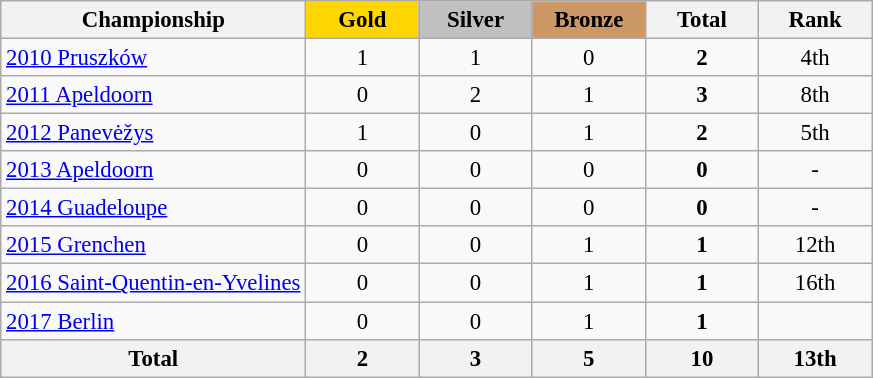<table class="wikitable sortable" border="1" style="text-align:center; font-size:95%;">
<tr>
<th style="width:15:em;">Championship</th>
<td style="background:gold; width:4.5em; font-weight:bold;">Gold</td>
<td style="background:silver; width:4.5em; font-weight:bold;">Silver</td>
<td style="background:#cc9966; width:4.5em; font-weight:bold;">Bronze</td>
<th style="width:4.5em;">Total</th>
<th style="width:4.5em;">Rank</th>
</tr>
<tr>
<td align=left> <a href='#'>2010 Pruszków</a></td>
<td>1</td>
<td>1</td>
<td>0</td>
<td><strong>2</strong></td>
<td>4th</td>
</tr>
<tr>
<td align=left> <a href='#'>2011 Apeldoorn</a></td>
<td>0</td>
<td>2</td>
<td>1</td>
<td><strong>3</strong></td>
<td>8th</td>
</tr>
<tr>
<td align=left> <a href='#'>2012 Panevėžys</a></td>
<td>1</td>
<td>0</td>
<td>1</td>
<td><strong>2</strong></td>
<td>5th</td>
</tr>
<tr>
<td align=left> <a href='#'>2013 Apeldoorn</a></td>
<td>0</td>
<td>0</td>
<td>0</td>
<td><strong>0</strong></td>
<td>-</td>
</tr>
<tr>
<td align=left> <a href='#'>2014 Guadeloupe</a></td>
<td>0</td>
<td>0</td>
<td>0</td>
<td><strong>0</strong></td>
<td>-</td>
</tr>
<tr>
<td align=left> <a href='#'>2015 Grenchen</a></td>
<td>0</td>
<td>0</td>
<td>1</td>
<td><strong>1</strong></td>
<td>12th</td>
</tr>
<tr>
<td align=left> <a href='#'>2016 Saint-Quentin-en-Yvelines</a></td>
<td>0</td>
<td>0</td>
<td>1</td>
<td><strong>1</strong></td>
<td>16th</td>
</tr>
<tr>
<td align=left> <a href='#'>2017 Berlin</a></td>
<td>0</td>
<td>0</td>
<td>1</td>
<td><strong>1</strong></td>
<td></td>
</tr>
<tr>
<th>Total</th>
<th>2</th>
<th>3</th>
<th>5</th>
<th>10</th>
<th>13th</th>
</tr>
</table>
